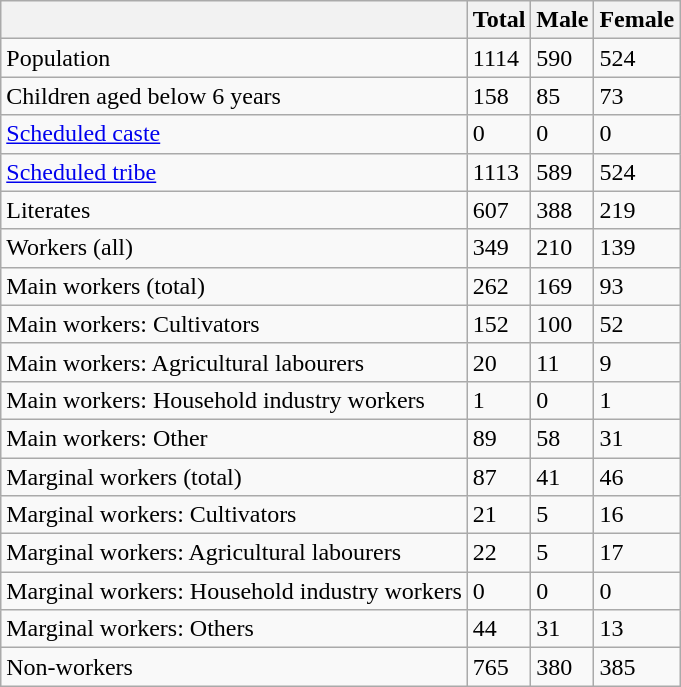<table class="wikitable sortable">
<tr>
<th></th>
<th>Total</th>
<th>Male</th>
<th>Female</th>
</tr>
<tr>
<td>Population</td>
<td>1114</td>
<td>590</td>
<td>524</td>
</tr>
<tr>
<td>Children aged below 6 years</td>
<td>158</td>
<td>85</td>
<td>73</td>
</tr>
<tr>
<td><a href='#'>Scheduled caste</a></td>
<td>0</td>
<td>0</td>
<td>0</td>
</tr>
<tr>
<td><a href='#'>Scheduled tribe</a></td>
<td>1113</td>
<td>589</td>
<td>524</td>
</tr>
<tr>
<td>Literates</td>
<td>607</td>
<td>388</td>
<td>219</td>
</tr>
<tr>
<td>Workers (all)</td>
<td>349</td>
<td>210</td>
<td>139</td>
</tr>
<tr>
<td>Main workers (total)</td>
<td>262</td>
<td>169</td>
<td>93</td>
</tr>
<tr>
<td>Main workers: Cultivators</td>
<td>152</td>
<td>100</td>
<td>52</td>
</tr>
<tr>
<td>Main workers: Agricultural labourers</td>
<td>20</td>
<td>11</td>
<td>9</td>
</tr>
<tr>
<td>Main workers: Household industry workers</td>
<td>1</td>
<td>0</td>
<td>1</td>
</tr>
<tr>
<td>Main workers: Other</td>
<td>89</td>
<td>58</td>
<td>31</td>
</tr>
<tr>
<td>Marginal workers (total)</td>
<td>87</td>
<td>41</td>
<td>46</td>
</tr>
<tr>
<td>Marginal workers: Cultivators</td>
<td>21</td>
<td>5</td>
<td>16</td>
</tr>
<tr>
<td>Marginal workers: Agricultural labourers</td>
<td>22</td>
<td>5</td>
<td>17</td>
</tr>
<tr>
<td>Marginal workers: Household industry workers</td>
<td>0</td>
<td>0</td>
<td>0</td>
</tr>
<tr>
<td>Marginal workers: Others</td>
<td>44</td>
<td>31</td>
<td>13</td>
</tr>
<tr>
<td>Non-workers</td>
<td>765</td>
<td>380</td>
<td>385</td>
</tr>
</table>
